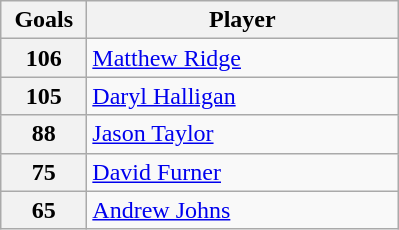<table class="wikitable" style="text-align:left;">
<tr>
<th width=50>Goals</th>
<th width=200>Player</th>
</tr>
<tr>
<th>106</th>
<td> <a href='#'>Matthew Ridge</a></td>
</tr>
<tr>
<th>105</th>
<td> <a href='#'>Daryl Halligan</a></td>
</tr>
<tr>
<th>88</th>
<td> <a href='#'>Jason Taylor</a></td>
</tr>
<tr>
<th>75</th>
<td> <a href='#'>David Furner</a></td>
</tr>
<tr>
<th>65</th>
<td> <a href='#'>Andrew Johns</a></td>
</tr>
</table>
